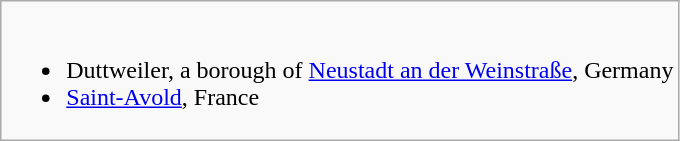<table class="wikitable">
<tr valign="top">
<td><br><ul><li> Duttweiler, a borough of <a href='#'>Neustadt an der Weinstraße</a>, Germany</li><li> <a href='#'>Saint-Avold</a>, France</li></ul></td>
</tr>
</table>
